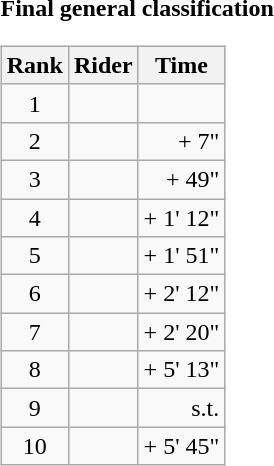<table>
<tr>
<td><strong>Final general classification</strong><br><table class="wikitable">
<tr>
<th scope="col">Rank</th>
<th scope="col">Rider</th>
<th scope="col">Time</th>
</tr>
<tr>
<td style="text-align:center;">1</td>
<td></td>
<td style="text-align:right;"></td>
</tr>
<tr>
<td style="text-align:center;">2</td>
<td></td>
<td style="text-align:right;">+ 7"</td>
</tr>
<tr>
<td style="text-align:center;">3</td>
<td></td>
<td style="text-align:right;">+ 49"</td>
</tr>
<tr>
<td style="text-align:center;">4</td>
<td></td>
<td style="text-align:right;">+ 1' 12"</td>
</tr>
<tr>
<td style="text-align:center;">5</td>
<td></td>
<td style="text-align:right;">+ 1' 51"</td>
</tr>
<tr>
<td style="text-align:center;">6</td>
<td></td>
<td style="text-align:right;">+ 2' 12"</td>
</tr>
<tr>
<td style="text-align:center;">7</td>
<td></td>
<td style="text-align:right;">+ 2' 20"</td>
</tr>
<tr>
<td style="text-align:center;">8</td>
<td></td>
<td style="text-align:right;">+ 5' 13"</td>
</tr>
<tr>
<td style="text-align:center;">9</td>
<td></td>
<td style="text-align:right;">s.t.</td>
</tr>
<tr>
<td style="text-align:center;">10</td>
<td></td>
<td style="text-align:right;">+ 5' 45"</td>
</tr>
</table>
</td>
</tr>
</table>
